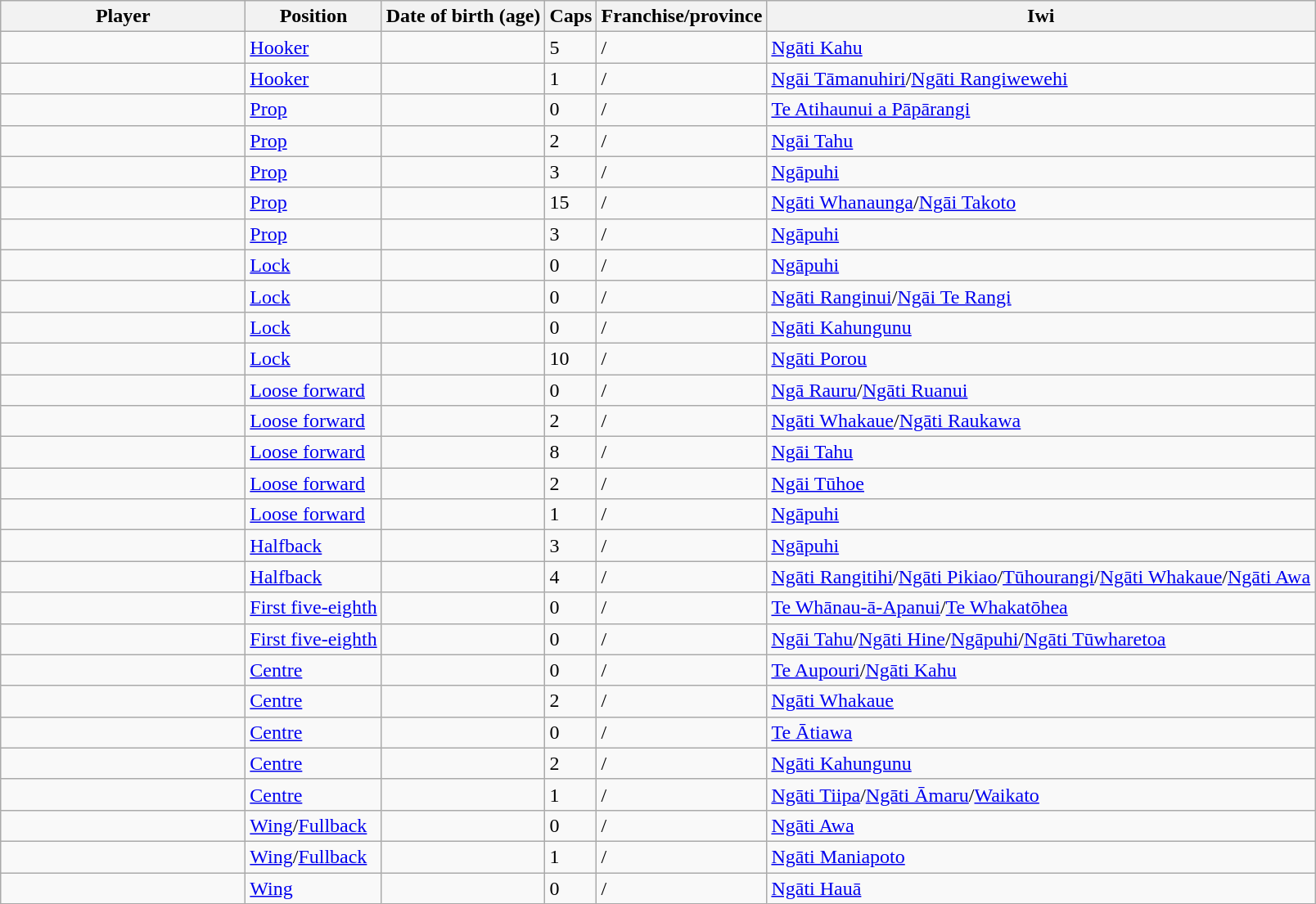<table class="wikitable sortable" style="text-align: left;">
<tr>
<th style="width:12em">Player</th>
<th>Position</th>
<th>Date of birth (age)</th>
<th>Caps</th>
<th>Franchise/province</th>
<th>Iwi</th>
</tr>
<tr>
<td></td>
<td align="left"><a href='#'>Hooker</a></td>
<td></td>
<td>5</td>
<td> / </td>
<td><a href='#'>Ngāti Kahu</a></td>
</tr>
<tr>
<td></td>
<td align="left"><a href='#'>Hooker</a></td>
<td></td>
<td>1</td>
<td> / </td>
<td><a href='#'>Ngāi Tāmanuhiri</a>/<a href='#'>Ngāti Rangiwewehi</a></td>
</tr>
<tr>
<td></td>
<td align="left"><a href='#'>Prop</a></td>
<td></td>
<td>0</td>
<td> / </td>
<td><a href='#'>Te Atihaunui a Pāpārangi</a></td>
</tr>
<tr>
<td><strong></strong></td>
<td align="left"><a href='#'>Prop</a></td>
<td></td>
<td>2</td>
<td> / </td>
<td><a href='#'>Ngāi Tahu</a></td>
</tr>
<tr>
<td></td>
<td align=left><a href='#'>Prop</a></td>
<td></td>
<td>3</td>
<td> / </td>
<td><a href='#'>Ngāpuhi</a></td>
</tr>
<tr>
<td></td>
<td align=left><a href='#'>Prop</a></td>
<td></td>
<td>15</td>
<td> / </td>
<td><a href='#'>Ngāti Whanaunga</a>/<a href='#'>Ngāi Takoto</a></td>
</tr>
<tr>
<td></td>
<td align="left"><a href='#'>Prop</a></td>
<td></td>
<td>3</td>
<td> / </td>
<td><a href='#'>Ngāpuhi</a></td>
</tr>
<tr>
<td></td>
<td align=left><a href='#'>Lock</a></td>
<td></td>
<td>0</td>
<td> / </td>
<td><a href='#'>Ngāpuhi</a></td>
</tr>
<tr>
<td></td>
<td align=left><a href='#'>Lock</a></td>
<td></td>
<td>0</td>
<td> / </td>
<td><a href='#'>Ngāti Ranginui</a>/<a href='#'>Ngāi Te Rangi</a></td>
</tr>
<tr>
<td></td>
<td align=left><a href='#'>Lock</a></td>
<td></td>
<td>0</td>
<td> / </td>
<td><a href='#'>Ngāti Kahungunu</a></td>
</tr>
<tr>
<td></td>
<td align=left><a href='#'>Lock</a></td>
<td></td>
<td>10</td>
<td> / </td>
<td><a href='#'>Ngāti Porou</a></td>
</tr>
<tr>
<td></td>
<td align="left"><a href='#'>Loose forward</a></td>
<td></td>
<td>0</td>
<td> / </td>
<td><a href='#'>Ngā Rauru</a>/<a href='#'>Ngāti Ruanui</a></td>
</tr>
<tr>
<td><strong></strong></td>
<td align="left"><a href='#'>Loose forward</a></td>
<td></td>
<td>2</td>
<td> / </td>
<td><a href='#'>Ngāti Whakaue</a>/<a href='#'>Ngāti Raukawa</a></td>
</tr>
<tr>
<td></td>
<td align=left><a href='#'>Loose forward</a></td>
<td></td>
<td>8</td>
<td> / </td>
<td><a href='#'>Ngāi Tahu</a></td>
</tr>
<tr>
<td></td>
<td align=left><a href='#'>Loose forward</a></td>
<td></td>
<td>2</td>
<td> / </td>
<td><a href='#'>Ngāi Tūhoe</a></td>
</tr>
<tr>
<td></td>
<td align="left"><a href='#'>Loose forward</a></td>
<td></td>
<td>1</td>
<td> / </td>
<td><a href='#'>Ngāpuhi</a></td>
</tr>
<tr>
<td></td>
<td align=left><a href='#'>Halfback</a></td>
<td></td>
<td>3</td>
<td> / </td>
<td><a href='#'>Ngāpuhi</a></td>
</tr>
<tr>
<td><strong></strong></td>
<td align=left><a href='#'>Halfback</a></td>
<td></td>
<td>4</td>
<td> / </td>
<td><a href='#'>Ngāti Rangitihi</a>/<a href='#'>Ngāti Pikiao</a>/<a href='#'>Tūhourangi</a>/<a href='#'>Ngāti Whakaue</a>/<a href='#'>Ngāti Awa</a></td>
</tr>
<tr>
<td></td>
<td align=left><a href='#'>First five-eighth</a></td>
<td></td>
<td>0</td>
<td> / </td>
<td><a href='#'>Te Whānau-ā-Apanui</a>/<a href='#'>Te Whakatōhea</a></td>
</tr>
<tr>
<td></td>
<td align=left><a href='#'>First five-eighth</a></td>
<td></td>
<td>0</td>
<td> / </td>
<td><a href='#'>Ngāi Tahu</a>/<a href='#'>Ngāti Hine</a>/<a href='#'>Ngāpuhi</a>/<a href='#'>Ngāti Tūwharetoa</a></td>
</tr>
<tr>
<td></td>
<td align="left"><a href='#'>Centre</a></td>
<td></td>
<td>0</td>
<td> / </td>
<td><a href='#'>Te Aupouri</a>/<a href='#'>Ngāti Kahu</a></td>
</tr>
<tr>
<td></td>
<td align="left"><a href='#'>Centre</a></td>
<td></td>
<td>2</td>
<td> / </td>
<td><a href='#'>Ngāti Whakaue</a></td>
</tr>
<tr>
<td></td>
<td align="left"><a href='#'>Centre</a></td>
<td></td>
<td>0</td>
<td> / </td>
<td><a href='#'>Te Ātiawa</a></td>
</tr>
<tr>
<td></td>
<td align="left"><a href='#'>Centre</a></td>
<td></td>
<td>2</td>
<td> / </td>
<td><a href='#'>Ngāti Kahungunu</a></td>
</tr>
<tr>
<td><strong></strong></td>
<td align="left"><a href='#'>Centre</a></td>
<td></td>
<td>1</td>
<td> / </td>
<td><a href='#'>Ngāti Tiipa</a>/<a href='#'>Ngāti Āmaru</a>/<a href='#'>Waikato</a></td>
</tr>
<tr>
<td></td>
<td align="left"><a href='#'>Wing</a>/<a href='#'>Fullback</a></td>
<td></td>
<td>0</td>
<td> / </td>
<td><a href='#'>Ngāti Awa</a></td>
</tr>
<tr>
<td></td>
<td align=left><a href='#'>Wing</a>/<a href='#'>Fullback</a></td>
<td></td>
<td>1</td>
<td> / </td>
<td><a href='#'>Ngāti Maniapoto</a></td>
</tr>
<tr>
<td></td>
<td align=left><a href='#'>Wing</a></td>
<td></td>
<td>0</td>
<td> / </td>
<td><a href='#'>Ngāti Hauā</a></td>
</tr>
</table>
